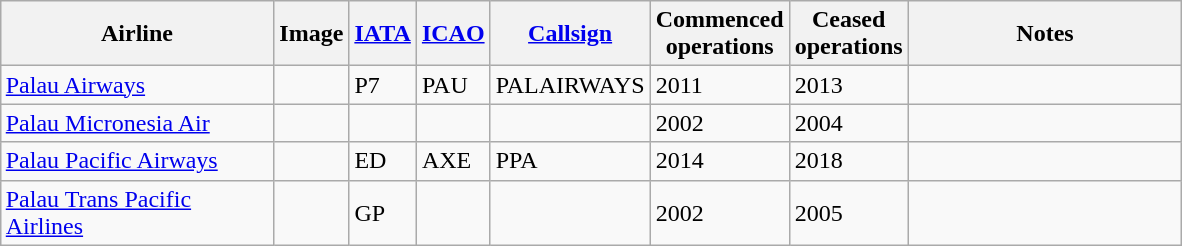<table class="wikitable sortable" style="border-collapse:collapse; margin:auto;" border="1" cellpadding="3">
<tr valign="middle">
<th style="width:175px;">Airline</th>
<th>Image</th>
<th><a href='#'>IATA</a></th>
<th><a href='#'>ICAO</a></th>
<th><a href='#'>Callsign</a></th>
<th>Commenced<br>operations</th>
<th>Ceased<br>operations</th>
<th style="width:175px;">Notes</th>
</tr>
<tr>
<td><a href='#'>Palau Airways</a></td>
<td></td>
<td>P7</td>
<td>PAU</td>
<td>PALAIRWAYS</td>
<td>2011</td>
<td>2013</td>
<td></td>
</tr>
<tr>
<td><a href='#'>Palau Micronesia Air</a></td>
<td></td>
<td></td>
<td></td>
<td></td>
<td>2002</td>
<td>2004</td>
<td></td>
</tr>
<tr>
<td><a href='#'>Palau Pacific Airways</a></td>
<td></td>
<td>ED</td>
<td>AXE</td>
<td>PPA</td>
<td>2014</td>
<td>2018</td>
<td></td>
</tr>
<tr>
<td><a href='#'>Palau Trans Pacific Airlines</a></td>
<td></td>
<td>GP</td>
<td></td>
<td></td>
<td>2002</td>
<td>2005</td>
<td></td>
</tr>
</table>
